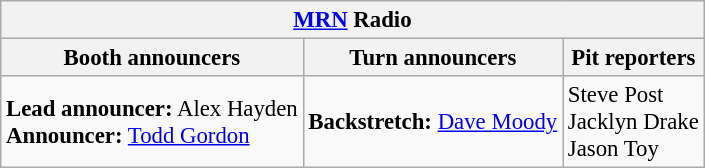<table class="wikitable" style="font-size: 95%;">
<tr>
<th colspan="3"><a href='#'>MRN</a> Radio</th>
</tr>
<tr>
<th>Booth announcers</th>
<th>Turn announcers</th>
<th>Pit reporters</th>
</tr>
<tr>
<td><strong>Lead announcer:</strong> Alex Hayden<br><strong>Announcer:</strong> <a href='#'>Todd Gordon</a></td>
<td><strong>Backstretch:</strong> <a href='#'>Dave Moody</a></td>
<td>Steve Post<br>Jacklyn Drake<br>Jason Toy</td>
</tr>
</table>
